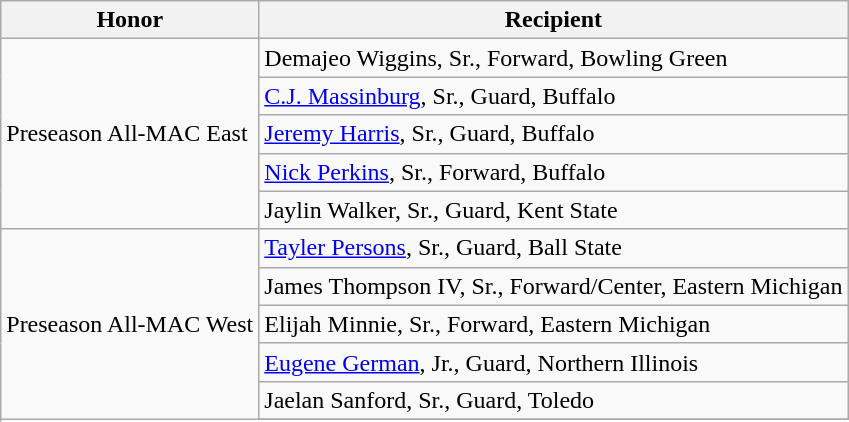<table class="wikitable" border="1">
<tr>
<th>Honor</th>
<th>Recipient</th>
</tr>
<tr>
<td rowspan=5 valign=middle>Preseason All-MAC East</td>
<td>Demajeo Wiggins, Sr., Forward, Bowling Green</td>
</tr>
<tr>
<td><a href='#'>C.J. Massinburg</a>, Sr., Guard, Buffalo</td>
</tr>
<tr>
<td><a href='#'>Jeremy Harris</a>, Sr., Guard, Buffalo</td>
</tr>
<tr>
<td><a href='#'>Nick Perkins</a>, Sr., Forward, Buffalo</td>
</tr>
<tr>
<td>Jaylin Walker, Sr., Guard, Kent State</td>
</tr>
<tr>
<td rowspan=6 valign=middle>Preseason All-MAC West</td>
<td><a href='#'>Tayler Persons</a>, Sr., Guard, Ball State</td>
</tr>
<tr>
<td>James Thompson IV, Sr., Forward/Center, Eastern Michigan</td>
</tr>
<tr>
<td>Elijah Minnie, Sr., Forward, Eastern Michigan</td>
</tr>
<tr>
<td><a href='#'>Eugene German</a>, Jr., Guard, Northern Illinois</td>
</tr>
<tr>
<td>Jaelan Sanford, Sr., Guard, Toledo</td>
</tr>
<tr>
</tr>
</table>
